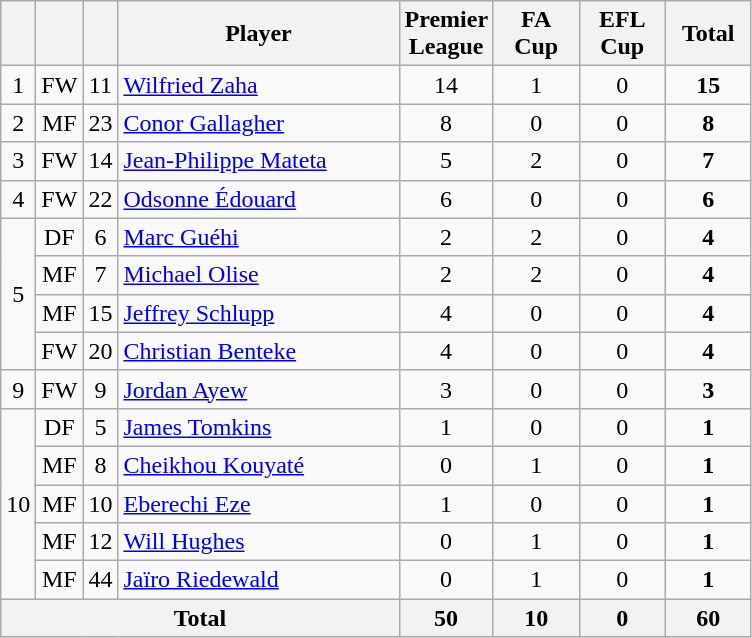<table class="wikitable sortable" style="text-align:center">
<tr>
<th width=10></th>
<th width=10></th>
<th width=10></th>
<th width=180>Player</th>
<th width=50>Premier League</th>
<th width=50>FA Cup</th>
<th width=50>EFL Cup</th>
<th width=50>Total</th>
</tr>
<tr>
<td>1</td>
<td>FW</td>
<td>11</td>
<td align="left"> <a href='#'>Wilfried Zaha</a></td>
<td>14</td>
<td>1</td>
<td>0</td>
<td><strong>15</strong></td>
</tr>
<tr>
<td>2</td>
<td>MF</td>
<td>23</td>
<td align="left"> <a href='#'>Conor Gallagher</a></td>
<td>8</td>
<td>0</td>
<td>0</td>
<td><strong>8</strong></td>
</tr>
<tr>
<td>3</td>
<td>FW</td>
<td>14</td>
<td align="left"> <a href='#'>Jean-Philippe Mateta</a></td>
<td>5</td>
<td>2</td>
<td>0</td>
<td><strong>7</strong></td>
</tr>
<tr>
<td>4</td>
<td>FW</td>
<td>22</td>
<td align="left"> <a href='#'>Odsonne Édouard</a></td>
<td>6</td>
<td>0</td>
<td>0</td>
<td><strong>6</strong></td>
</tr>
<tr>
<td rowspan=4>5</td>
<td>DF</td>
<td>6</td>
<td align="left"> <a href='#'>Marc Guéhi</a></td>
<td>2</td>
<td>2</td>
<td>0</td>
<td><strong>4</strong></td>
</tr>
<tr>
<td>MF</td>
<td>7</td>
<td align="left"> <a href='#'>Michael Olise</a></td>
<td>2</td>
<td>2</td>
<td>0</td>
<td><strong>4</strong></td>
</tr>
<tr>
<td>MF</td>
<td>15</td>
<td align="left"> <a href='#'>Jeffrey Schlupp</a></td>
<td>4</td>
<td>0</td>
<td>0</td>
<td><strong>4</strong></td>
</tr>
<tr>
<td>FW</td>
<td>20</td>
<td align="left"> <a href='#'>Christian Benteke</a></td>
<td>4</td>
<td>0</td>
<td>0</td>
<td><strong>4</strong></td>
</tr>
<tr>
<td>9</td>
<td>FW</td>
<td>9</td>
<td align="left"> <a href='#'>Jordan Ayew</a></td>
<td>3</td>
<td>0</td>
<td>0</td>
<td><strong>3</strong></td>
</tr>
<tr>
<td rowspan=5>10</td>
<td>DF</td>
<td>5</td>
<td align="left"> <a href='#'>James Tomkins</a></td>
<td>1</td>
<td>0</td>
<td>0</td>
<td><strong>1</strong></td>
</tr>
<tr>
<td>MF</td>
<td>8</td>
<td align="left"> <a href='#'>Cheikhou Kouyaté</a></td>
<td>0</td>
<td>1</td>
<td>0</td>
<td><strong>1</strong></td>
</tr>
<tr>
<td>MF</td>
<td>10</td>
<td align="left"> <a href='#'>Eberechi Eze</a></td>
<td>1</td>
<td>0</td>
<td>0</td>
<td><strong>1</strong></td>
</tr>
<tr>
<td>MF</td>
<td>12</td>
<td align="left"> <a href='#'>Will Hughes</a></td>
<td>0</td>
<td>1</td>
<td>0</td>
<td><strong>1</strong></td>
</tr>
<tr>
<td>MF</td>
<td>44</td>
<td align="left"> <a href='#'>Jaïro Riedewald</a></td>
<td>0</td>
<td>1</td>
<td>0</td>
<td><strong>1</strong></td>
</tr>
<tr class="sortbottom">
<th colspan="4">Total</th>
<th>50</th>
<th>10</th>
<th>0</th>
<th>60</th>
</tr>
</table>
